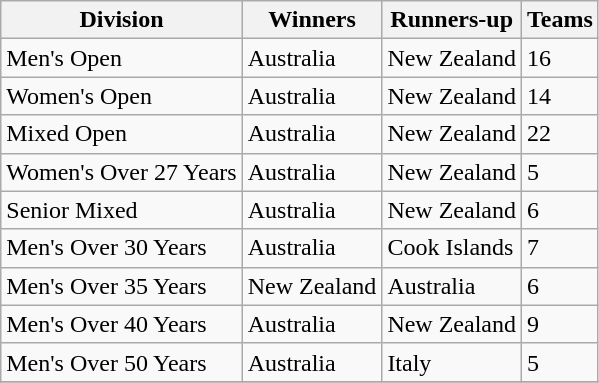<table class="wikitable">
<tr>
<th>Division</th>
<th>Winners</th>
<th>Runners-up</th>
<th>Teams</th>
</tr>
<tr>
<td>Men's Open</td>
<td>Australia</td>
<td>New Zealand</td>
<td>16</td>
</tr>
<tr>
<td>Women's Open</td>
<td>Australia</td>
<td>New Zealand</td>
<td>14</td>
</tr>
<tr>
<td>Mixed Open</td>
<td>Australia</td>
<td>New Zealand</td>
<td>22</td>
</tr>
<tr>
<td>Women's Over 27 Years</td>
<td>Australia</td>
<td>New Zealand</td>
<td>5</td>
</tr>
<tr>
<td>Senior Mixed</td>
<td>Australia</td>
<td>New Zealand</td>
<td>6</td>
</tr>
<tr>
<td>Men's Over 30 Years</td>
<td>Australia</td>
<td>Cook Islands</td>
<td>7</td>
</tr>
<tr>
<td>Men's Over 35 Years</td>
<td>New Zealand</td>
<td>Australia</td>
<td>6</td>
</tr>
<tr>
<td>Men's Over 40 Years</td>
<td>Australia</td>
<td>New Zealand</td>
<td>9</td>
</tr>
<tr>
<td>Men's Over 50 Years</td>
<td>Australia</td>
<td>Italy</td>
<td>5</td>
</tr>
<tr>
</tr>
</table>
